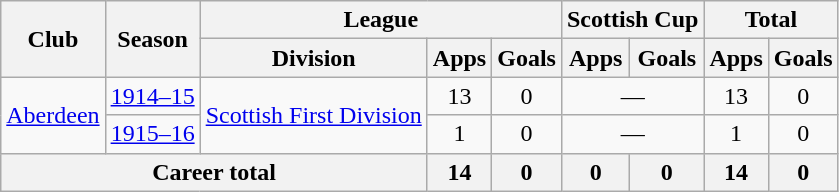<table class="wikitable" style="text-align: center;">
<tr>
<th rowspan="2">Club</th>
<th rowspan="2">Season</th>
<th colspan="3">League</th>
<th colspan="2">Scottish Cup</th>
<th colspan="2">Total</th>
</tr>
<tr>
<th>Division</th>
<th>Apps</th>
<th>Goals</th>
<th>Apps</th>
<th>Goals</th>
<th>Apps</th>
<th>Goals</th>
</tr>
<tr>
<td rowspan="2"><a href='#'>Aberdeen</a></td>
<td><a href='#'>1914–15</a></td>
<td rowspan="2"><a href='#'>Scottish First Division</a></td>
<td>13</td>
<td>0</td>
<td colspan="2">—</td>
<td>13</td>
<td>0</td>
</tr>
<tr>
<td><a href='#'>1915–16</a></td>
<td>1</td>
<td>0</td>
<td colspan="2">—</td>
<td>1</td>
<td>0</td>
</tr>
<tr>
<th colspan="3">Career total</th>
<th>14</th>
<th>0</th>
<th>0</th>
<th>0</th>
<th>14</th>
<th>0</th>
</tr>
</table>
